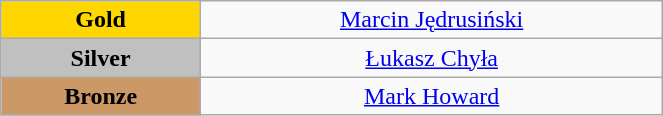<table class="wikitable" style="text-align:center; " width="35%">
<tr>
<td bgcolor="gold"><strong>Gold</strong></td>
<td><a href='#'>Marcin Jędrusiński</a><br>  <small><em></em></small></td>
</tr>
<tr>
<td bgcolor="silver"><strong>Silver</strong></td>
<td><a href='#'>Łukasz Chyła</a><br>  <small><em></em></small></td>
</tr>
<tr>
<td bgcolor="CC9966"><strong>Bronze</strong></td>
<td><a href='#'>Mark Howard</a><br>  <small><em></em></small></td>
</tr>
</table>
